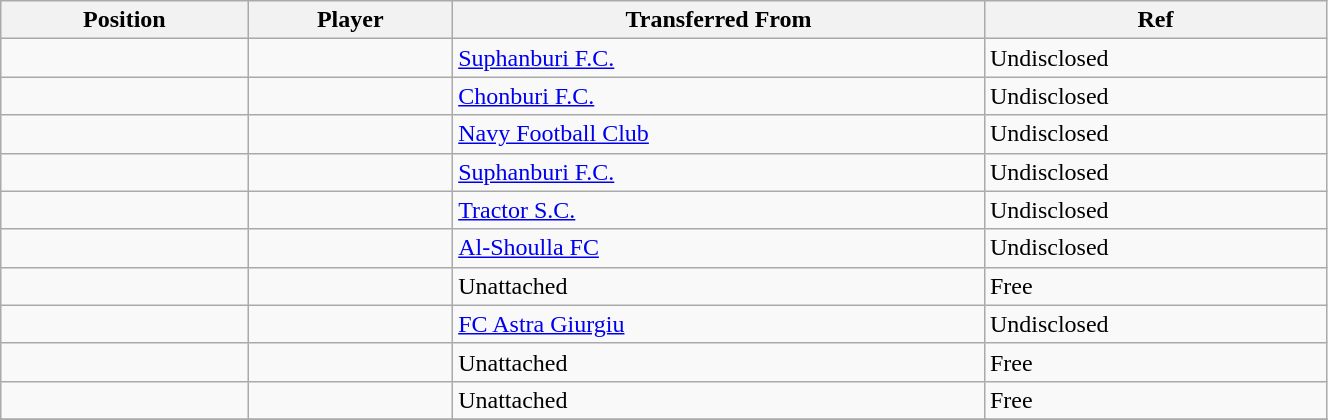<table class="wikitable sortable" style="width:70%; text-align:center; font-size:100%; text-align:left;">
<tr>
<th><strong>Position</strong></th>
<th><strong>Player</strong></th>
<th><strong>Transferred From</strong></th>
<th><strong>Ref</strong></th>
</tr>
<tr>
<td></td>
<td></td>
<td> <a href='#'>Suphanburi F.C.</a></td>
<td>Undisclosed </td>
</tr>
<tr>
<td></td>
<td></td>
<td> <a href='#'>Chonburi F.C.</a></td>
<td>Undisclosed</td>
</tr>
<tr>
<td></td>
<td></td>
<td> <a href='#'>Navy Football Club</a></td>
<td>Undisclosed</td>
</tr>
<tr>
<td></td>
<td></td>
<td> <a href='#'>Suphanburi F.C.</a></td>
<td>Undisclosed</td>
</tr>
<tr>
<td></td>
<td></td>
<td> <a href='#'>Tractor S.C.</a></td>
<td>Undisclosed </td>
</tr>
<tr>
<td></td>
<td></td>
<td> <a href='#'>Al-Shoulla FC</a></td>
<td>Undisclosed </td>
</tr>
<tr>
<td></td>
<td></td>
<td>Unattached</td>
<td>Free </td>
</tr>
<tr>
<td></td>
<td></td>
<td> <a href='#'>FC Astra Giurgiu</a></td>
<td>Undisclosed </td>
</tr>
<tr>
<td></td>
<td></td>
<td>Unattached</td>
<td>Free </td>
</tr>
<tr>
<td></td>
<td></td>
<td>Unattached</td>
<td>Free </td>
</tr>
<tr>
</tr>
</table>
